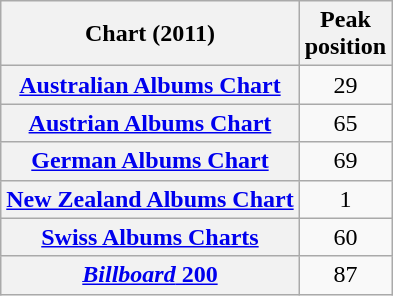<table class="wikitable sortable plainrowheaders">
<tr>
<th>Chart (2011)</th>
<th>Peak<br>position</th>
</tr>
<tr>
<th scope="row"><a href='#'>Australian Albums Chart</a></th>
<td style="text-align:center;">29</td>
</tr>
<tr>
<th scope="row"><a href='#'>Austrian Albums Chart</a></th>
<td style="text-align:center;">65</td>
</tr>
<tr>
<th scope="row"><a href='#'>German Albums Chart</a></th>
<td style="text-align:center;">69</td>
</tr>
<tr>
<th scope="row"><a href='#'>New Zealand Albums Chart</a></th>
<td style="text-align:center;">1</td>
</tr>
<tr>
<th scope="row"><a href='#'>Swiss Albums Charts</a></th>
<td style="text-align:center;">60</td>
</tr>
<tr>
<th scope="row"><a href='#'><em>Billboard</em> 200</a></th>
<td style="text-align:center;">87</td>
</tr>
</table>
